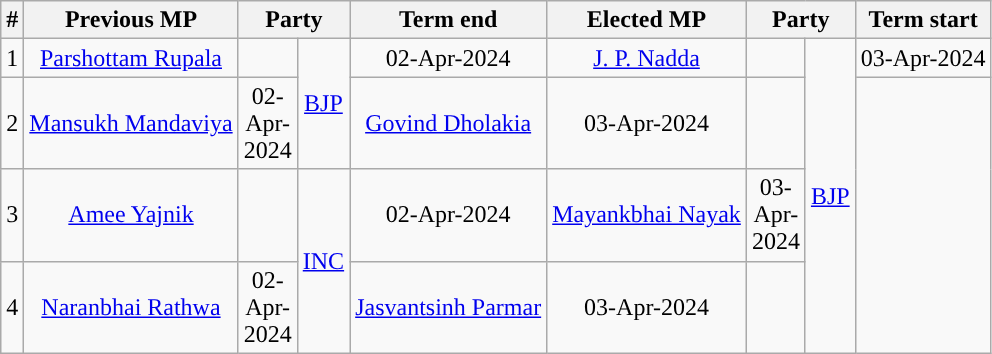<table class="wikitable" style="text-align:center;">
<tr>
<th>#</th>
<th>Previous MP</th>
<th colspan="2">Party</th>
<th>Term end</th>
<th>Elected MP</th>
<th colspan="2">Party</th>
<th>Term start</th>
</tr>
<tr>
<td>1</td>
<td><a href='#'>Parshottam Rupala</a></td>
<td width="1px"></td>
<td rowspan=2><a href='#'>BJP</a></td>
<td>02-Apr-2024</td>
<td><a href='#'>J. P. Nadda</a></td>
<td width="1px"></td>
<td rowspan=4><a href='#'>BJP</a></td>
<td>03-Apr-2024</td>
</tr>
<tr>
<td>2</td>
<td><a href='#'>Mansukh Mandaviya</a></td>
<td>02-Apr-2024</td>
<td><a href='#'>Govind Dholakia</a></td>
<td>03-Apr-2024</td>
</tr>
<tr>
<td>3</td>
<td><a href='#'>Amee Yajnik</a></td>
<td width="1px"></td>
<td rowspan=2><a href='#'>INC</a></td>
<td>02-Apr-2024</td>
<td><a href='#'>Mayankbhai Nayak</a></td>
<td>03-Apr-2024</td>
</tr>
<tr>
<td>4</td>
<td><a href='#'>Naranbhai Rathwa</a></td>
<td>02-Apr-2024</td>
<td><a href='#'>Jasvantsinh Parmar</a></td>
<td>03-Apr-2024</td>
</tr>
</table>
